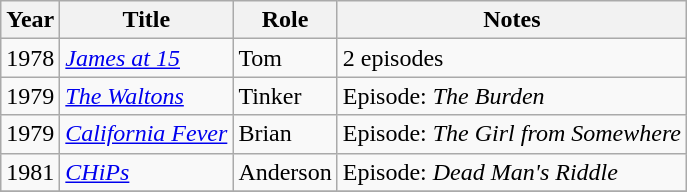<table class="wikitable sortable">
<tr>
<th>Year</th>
<th>Title</th>
<th>Role</th>
<th class=unsortable>Notes</th>
</tr>
<tr>
<td>1978</td>
<td><em><a href='#'>James at 15</a></em></td>
<td>Tom</td>
<td>2 episodes</td>
</tr>
<tr>
<td>1979</td>
<td><em><a href='#'>The Waltons</a></em></td>
<td>Tinker</td>
<td>Episode: <em>The Burden</em></td>
</tr>
<tr>
<td>1979</td>
<td><em><a href='#'>California Fever</a></em></td>
<td>Brian</td>
<td>Episode: <em>The Girl from Somewhere</em></td>
</tr>
<tr>
<td>1981</td>
<td><em><a href='#'>CHiPs</a></em></td>
<td>Anderson</td>
<td>Episode: <em>Dead Man's Riddle</em></td>
</tr>
<tr>
</tr>
</table>
